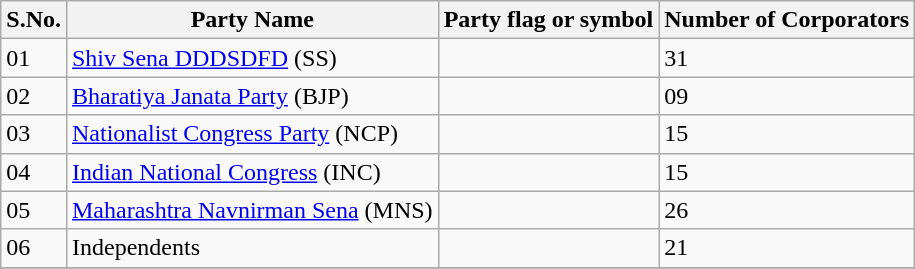<table class="sortable wikitable">
<tr>
<th>S.No.</th>
<th>Party Name</th>
<th>Party flag or symbol</th>
<th>Number of Corporators</th>
</tr>
<tr>
<td>01</td>
<td><a href='#'>Shiv Sena DDDSDFD</a> (SS)</td>
<td></td>
<td>31</td>
</tr>
<tr>
<td>02</td>
<td><a href='#'>Bharatiya Janata Party</a> (BJP)</td>
<td></td>
<td>09</td>
</tr>
<tr>
<td>03</td>
<td><a href='#'>Nationalist Congress Party</a> (NCP)</td>
<td></td>
<td>15</td>
</tr>
<tr>
<td>04</td>
<td><a href='#'>Indian National Congress</a> (INC)</td>
<td></td>
<td>15</td>
</tr>
<tr>
<td>05</td>
<td><a href='#'>Maharashtra Navnirman Sena</a> (MNS)</td>
<td></td>
<td>26</td>
</tr>
<tr>
<td>06</td>
<td>Independents</td>
<td></td>
<td>21</td>
</tr>
<tr>
</tr>
</table>
